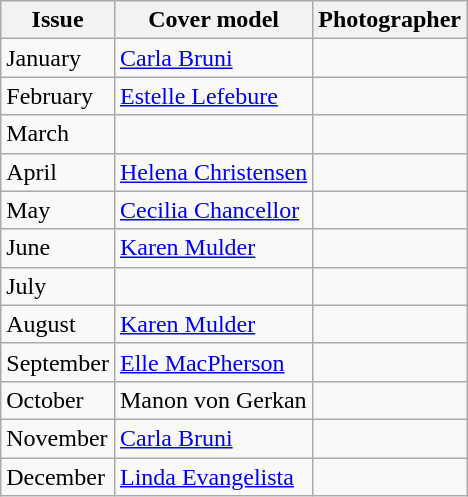<table class="sortable wikitable">
<tr>
<th>Issue</th>
<th>Cover model</th>
<th>Photographer</th>
</tr>
<tr>
<td>January</td>
<td><a href='#'>Carla Bruni</a></td>
<td></td>
</tr>
<tr>
<td>February</td>
<td><a href='#'>Estelle Lefebure</a></td>
<td></td>
</tr>
<tr>
<td>March</td>
<td></td>
<td></td>
</tr>
<tr>
<td>April</td>
<td><a href='#'>Helena Christensen</a></td>
<td></td>
</tr>
<tr>
<td>May</td>
<td><a href='#'>Cecilia Chancellor</a></td>
<td></td>
</tr>
<tr>
<td>June</td>
<td><a href='#'>Karen Mulder</a></td>
<td></td>
</tr>
<tr>
<td>July</td>
<td></td>
<td></td>
</tr>
<tr>
<td>August</td>
<td><a href='#'>Karen Mulder</a></td>
<td></td>
</tr>
<tr>
<td>September</td>
<td><a href='#'>Elle MacPherson</a></td>
<td></td>
</tr>
<tr>
<td>October</td>
<td>Manon von Gerkan</td>
<td></td>
</tr>
<tr>
<td>November</td>
<td><a href='#'>Carla Bruni</a></td>
<td></td>
</tr>
<tr>
<td>December</td>
<td><a href='#'>Linda Evangelista</a></td>
<td></td>
</tr>
</table>
